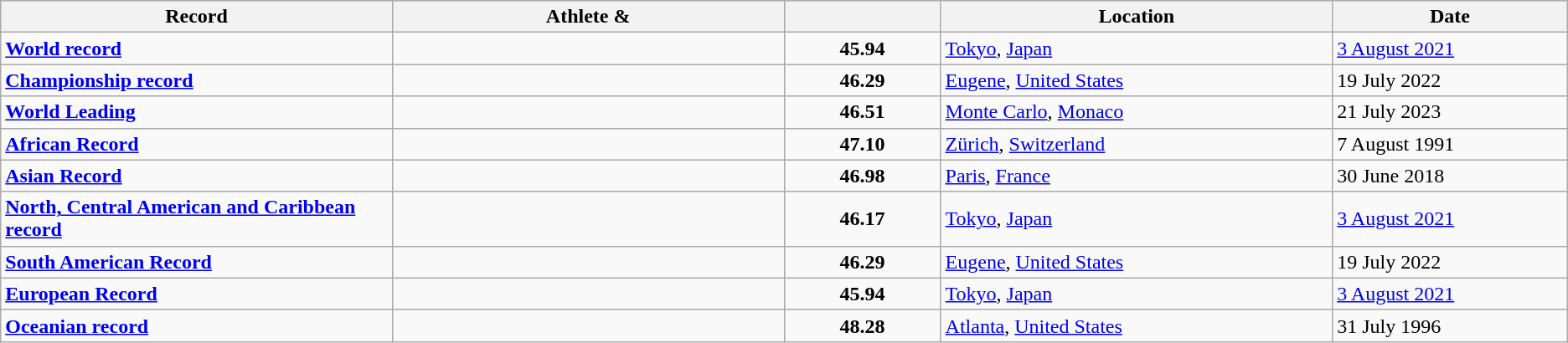<table class="wikitable">
<tr>
<th width=25% align=center>Record</th>
<th width=25% align=center>Athlete & </th>
<th width=10% align=center></th>
<th width=25% align=center>Location</th>
<th width=15% align=center>Date</th>
</tr>
<tr>
<td><strong><a href='#'>World record</a></strong></td>
<td></td>
<td align="center"><strong>45.94</strong></td>
<td><a href='#'>Tokyo</a>, <a href='#'>Japan</a></td>
<td><a href='#'>3 August 2021</a></td>
</tr>
<tr>
<td><strong><a href='#'>Championship record</a></strong></td>
<td></td>
<td align="center"><strong>46.29</strong></td>
<td><a href='#'>Eugene</a>, <a href='#'>United States</a></td>
<td>19 July 2022</td>
</tr>
<tr>
<td><strong><a href='#'>World Leading</a></strong></td>
<td></td>
<td align=center><strong>46.51</strong></td>
<td><a href='#'>Monte Carlo</a>, <a href='#'>Monaco</a></td>
<td>21 July 2023</td>
</tr>
<tr>
<td><strong><a href='#'>African Record</a></strong></td>
<td></td>
<td align=center><strong>47.10</strong></td>
<td><a href='#'>Zürich</a>, <a href='#'>Switzerland</a></td>
<td>7 August 1991</td>
</tr>
<tr>
<td><strong><a href='#'>Asian Record</a></strong></td>
<td></td>
<td align="center"><strong>46.98</strong></td>
<td><a href='#'>Paris</a>, <a href='#'>France</a></td>
<td>30 June 2018</td>
</tr>
<tr>
<td><strong><a href='#'>North, Central American and Caribbean record</a></strong></td>
<td></td>
<td align="center"><strong>46.17</strong></td>
<td><a href='#'>Tokyo</a>, <a href='#'>Japan</a></td>
<td><a href='#'>3 August 2021</a></td>
</tr>
<tr>
<td><strong><a href='#'>South American Record</a></strong></td>
<td></td>
<td align=center><strong>46.29</strong></td>
<td><a href='#'>Eugene</a>, <a href='#'>United States</a></td>
<td>19 July 2022</td>
</tr>
<tr>
<td><strong><a href='#'>European Record</a></strong></td>
<td></td>
<td align=center><strong>45.94</strong></td>
<td><a href='#'>Tokyo</a>, <a href='#'>Japan</a></td>
<td><a href='#'>3 August 2021</a></td>
</tr>
<tr>
<td><strong><a href='#'>Oceanian record</a></strong></td>
<td></td>
<td align=center><strong>48.28</strong></td>
<td><a href='#'>Atlanta</a>, <a href='#'>United States</a></td>
<td>31 July 1996</td>
</tr>
</table>
